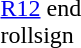<table style="width:80px;">
<tr>
<td></td>
</tr>
<tr>
<td><div><a href='#'>R12</a> end rollsign</div></td>
</tr>
</table>
